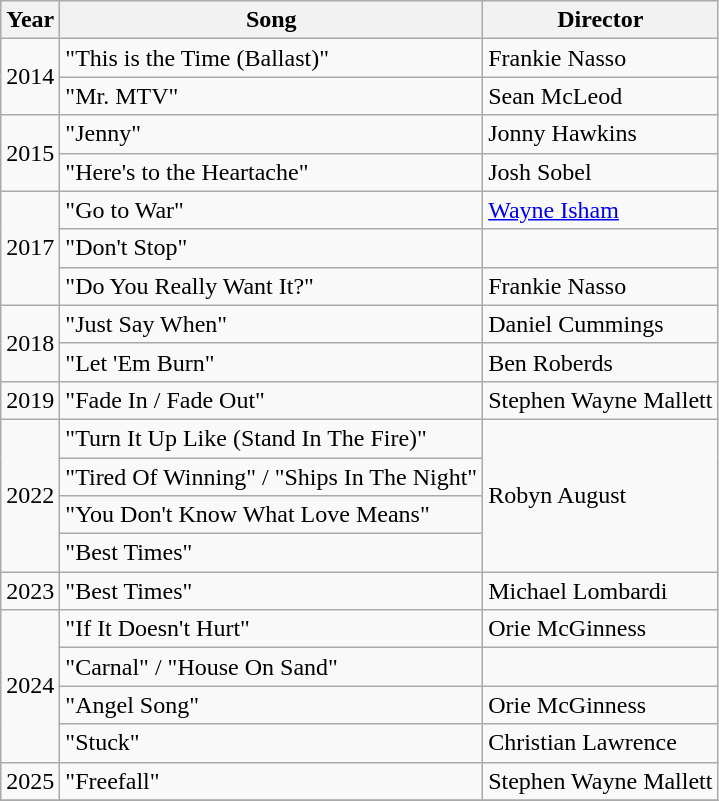<table class=wikitable>
<tr>
<th>Year</th>
<th>Song</th>
<th>Director</th>
</tr>
<tr>
<td rowspan="2">2014</td>
<td>"This is the Time (Ballast)"</td>
<td>Frankie Nasso</td>
</tr>
<tr>
<td>"Mr. MTV"</td>
<td>Sean McLeod</td>
</tr>
<tr>
<td rowspan="2">2015</td>
<td>"Jenny"</td>
<td>Jonny Hawkins</td>
</tr>
<tr>
<td>"Here's to the Heartache"</td>
<td>Josh Sobel</td>
</tr>
<tr>
<td rowspan="3">2017</td>
<td>"Go to War"</td>
<td><a href='#'>Wayne Isham</a></td>
</tr>
<tr>
<td>"Don't Stop" </td>
<td></td>
</tr>
<tr>
<td>"Do You Really Want It?"</td>
<td>Frankie Nasso</td>
</tr>
<tr>
<td rowspan="2">2018</td>
<td>"Just Say When"</td>
<td>Daniel Cummings</td>
</tr>
<tr>
<td>"Let 'Em Burn"</td>
<td>Ben Roberds</td>
</tr>
<tr>
<td>2019</td>
<td>"Fade In / Fade Out"</td>
<td>Stephen Wayne Mallett</td>
</tr>
<tr>
<td rowspan="4">2022</td>
<td>"Turn It Up Like (Stand In The Fire)"</td>
<td rowspan="4">Robyn August</td>
</tr>
<tr>
<td>"Tired Of Winning" / "Ships In The Night"</td>
</tr>
<tr>
<td>"You Don't Know What Love Means"</td>
</tr>
<tr>
<td>"Best Times"</td>
</tr>
<tr>
<td>2023</td>
<td>"Best Times" </td>
<td>Michael Lombardi</td>
</tr>
<tr>
<td rowspan="4">2024</td>
<td>"If It Doesn't Hurt"</td>
<td>Orie McGinness</td>
</tr>
<tr>
<td>"Carnal" / "House On Sand" </td>
<td></td>
</tr>
<tr>
<td>"Angel Song" </td>
<td>Orie McGinness</td>
</tr>
<tr>
<td>"Stuck" </td>
<td>Christian Lawrence</td>
</tr>
<tr>
<td>2025</td>
<td>"Freefall" </td>
<td>Stephen Wayne Mallett</td>
</tr>
<tr>
</tr>
</table>
